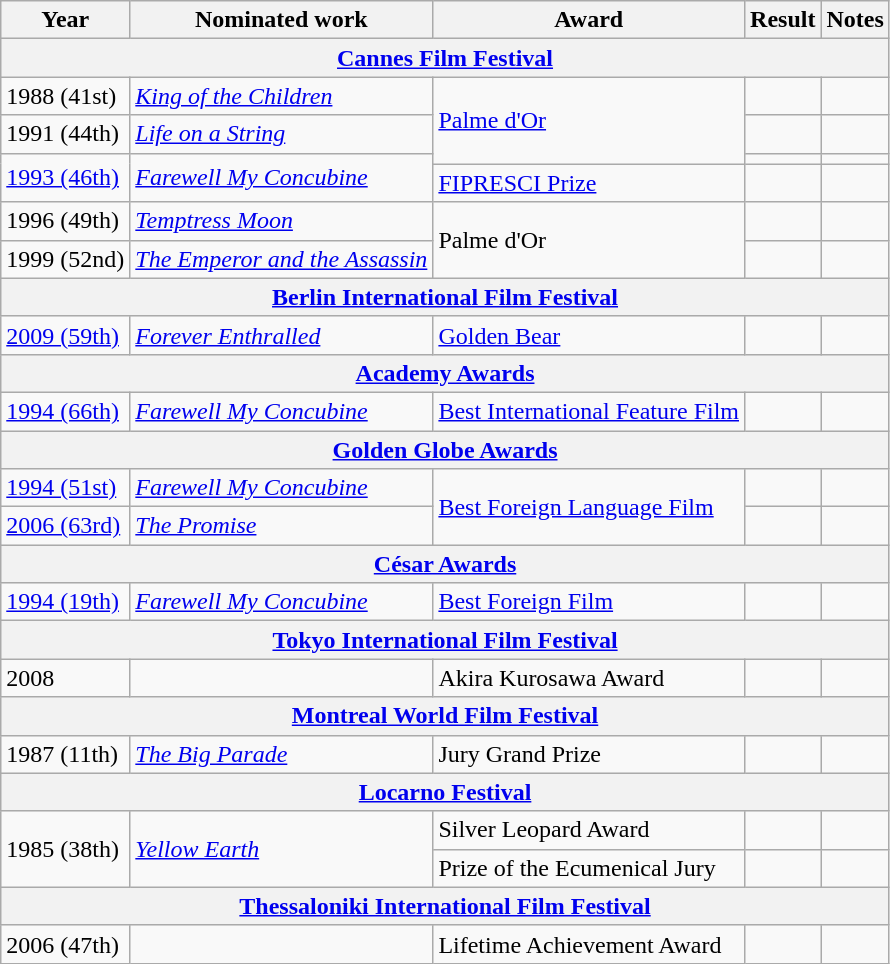<table class="wikitable">
<tr>
<th>Year</th>
<th>Nominated work</th>
<th>Award</th>
<th>Result</th>
<th>Notes</th>
</tr>
<tr>
<th colspan="6"><a href='#'>Cannes Film Festival</a></th>
</tr>
<tr>
<td>1988 (41st)</td>
<td><em><a href='#'>King of the Children</a></em></td>
<td rowspan="3"><a href='#'>Palme d'Or</a></td>
<td></td>
<td></td>
</tr>
<tr>
<td>1991 (44th)</td>
<td><em><a href='#'>Life on a String</a></em></td>
<td></td>
<td></td>
</tr>
<tr>
<td rowspan="2"><a href='#'>1993 (46th)</a></td>
<td rowspan="2"><em><a href='#'>Farewell My Concubine</a></em></td>
<td></td>
<td></td>
</tr>
<tr>
<td><a href='#'>FIPRESCI Prize</a></td>
<td></td>
<td></td>
</tr>
<tr>
<td>1996 (49th)</td>
<td><em><a href='#'>Temptress Moon</a></em></td>
<td rowspan="2">Palme d'Or</td>
<td></td>
<td></td>
</tr>
<tr>
<td>1999 (52nd)</td>
<td><em><a href='#'>The Emperor and the Assassin</a></em></td>
<td></td>
<td></td>
</tr>
<tr>
<th colspan="6"><a href='#'>Berlin International Film Festival</a></th>
</tr>
<tr>
<td><a href='#'>2009 (59th)</a></td>
<td><em><a href='#'>Forever Enthralled</a></em></td>
<td><a href='#'>Golden Bear</a></td>
<td></td>
<td></td>
</tr>
<tr>
<th colspan="6"><a href='#'>Academy Awards</a></th>
</tr>
<tr>
<td><a href='#'>1994 (66th)</a></td>
<td><em><a href='#'>Farewell My Concubine</a></em></td>
<td><a href='#'>Best International Feature Film</a></td>
<td></td>
<td></td>
</tr>
<tr>
<th colspan="6"><a href='#'>Golden Globe Awards</a></th>
</tr>
<tr>
<td><a href='#'>1994 (51st)</a></td>
<td><em><a href='#'>Farewell My Concubine</a></em></td>
<td rowspan="2"><a href='#'>Best Foreign Language Film</a></td>
<td></td>
<td></td>
</tr>
<tr>
<td><a href='#'>2006 (63rd)</a></td>
<td><em><a href='#'>The Promise</a></em></td>
<td></td>
<td></td>
</tr>
<tr>
<th colspan="6"><a href='#'>César Awards</a></th>
</tr>
<tr>
<td><a href='#'>1994 (19th)</a></td>
<td><em><a href='#'>Farewell My Concubine</a></em></td>
<td><a href='#'>Best Foreign Film</a></td>
<td></td>
<td></td>
</tr>
<tr>
<th colspan="6"><a href='#'>Tokyo International Film Festival</a></th>
</tr>
<tr>
<td>2008</td>
<td></td>
<td>Akira Kurosawa Award</td>
<td></td>
<td></td>
</tr>
<tr>
<th colspan="6"><a href='#'>Montreal World Film Festival</a></th>
</tr>
<tr>
<td>1987 (11th)</td>
<td><em><a href='#'>The Big Parade</a></em></td>
<td>Jury Grand Prize</td>
<td></td>
<td></td>
</tr>
<tr>
<th colspan="6"><a href='#'>Locarno Festival</a></th>
</tr>
<tr>
<td rowspan="2">1985 (38th)</td>
<td rowspan="2"><em><a href='#'>Yellow Earth</a></em></td>
<td>Silver Leopard Award</td>
<td></td>
<td></td>
</tr>
<tr>
<td>Prize of the Ecumenical Jury</td>
<td></td>
<td></td>
</tr>
<tr>
<th colspan="6"><a href='#'>Thessaloniki International Film Festival</a></th>
</tr>
<tr>
<td>2006 (47th)</td>
<td></td>
<td>Lifetime Achievement Award</td>
<td></td>
<td></td>
</tr>
</table>
